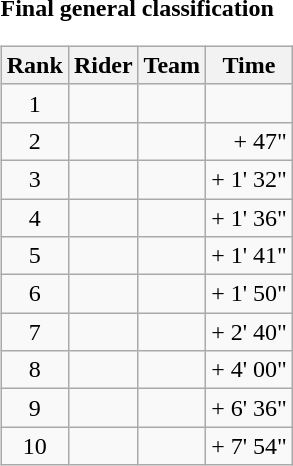<table>
<tr>
<td><strong>Final general classification</strong><br><table class="wikitable">
<tr>
<th scope="col">Rank</th>
<th scope="col">Rider</th>
<th scope="col">Team</th>
<th scope="col">Time</th>
</tr>
<tr>
<td style="text-align:center;">1</td>
<td></td>
<td></td>
<td style="text-align:right;"></td>
</tr>
<tr>
<td style="text-align:center;">2</td>
<td></td>
<td></td>
<td style="text-align:right;">+ 47"</td>
</tr>
<tr>
<td style="text-align:center;">3</td>
<td></td>
<td></td>
<td style="text-align:right;">+ 1' 32"</td>
</tr>
<tr>
<td style="text-align:center;">4</td>
<td></td>
<td></td>
<td style="text-align:right;">+ 1' 36"</td>
</tr>
<tr>
<td style="text-align:center;">5</td>
<td></td>
<td></td>
<td style="text-align:right;">+ 1' 41"</td>
</tr>
<tr>
<td style="text-align:center;">6</td>
<td></td>
<td></td>
<td style="text-align:right;">+ 1' 50"</td>
</tr>
<tr>
<td style="text-align:center;">7</td>
<td></td>
<td></td>
<td style="text-align:right;">+ 2' 40"</td>
</tr>
<tr>
<td style="text-align:center;">8</td>
<td></td>
<td></td>
<td style="text-align:right;">+ 4' 00"</td>
</tr>
<tr>
<td style="text-align:center;">9</td>
<td></td>
<td></td>
<td style="text-align:right;">+ 6' 36"</td>
</tr>
<tr>
<td style="text-align:center;">10</td>
<td></td>
<td></td>
<td style="text-align:right;">+ 7' 54"</td>
</tr>
</table>
</td>
</tr>
</table>
